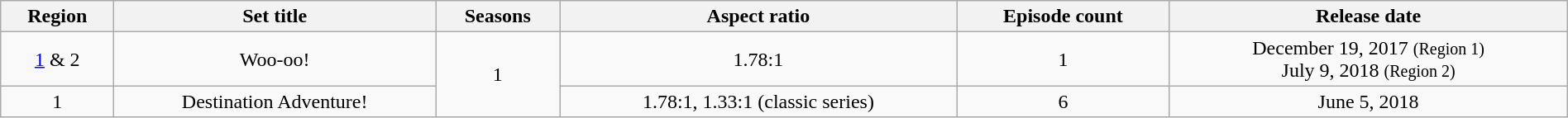<table class="wikitable" style="width: 100%; margin: auto; text-align: center">
<tr>
<th>Region</th>
<th>Set title</th>
<th>Seasons</th>
<th>Aspect ratio</th>
<th>Episode count</th>
<th>Release date</th>
</tr>
<tr>
<td><a href='#'>1</a> & 2</td>
<td>Woo-oo!</td>
<td " style="text-align:center;" rowspan="2">1</td>
<td>1.78:1</td>
<td align=center>1</td>
<td>December 19, 2017 <small>(Region 1)</small><br>July 9, 2018 <small>(Region 2)</small></td>
</tr>
<tr>
<td>1</td>
<td>Destination Adventure!</td>
<td>1.78:1, 1.33:1 (classic series)</td>
<td align=center>6</td>
<td>June 5, 2018</td>
</tr>
</table>
